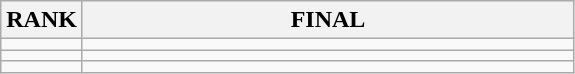<table class="wikitable">
<tr>
<th>RANK</th>
<th style="width: 20em">FINAL</th>
</tr>
<tr>
<td align="center"></td>
<td></td>
</tr>
<tr>
<td align="center"></td>
<td></td>
</tr>
<tr>
<td align="center"></td>
<td></td>
</tr>
</table>
